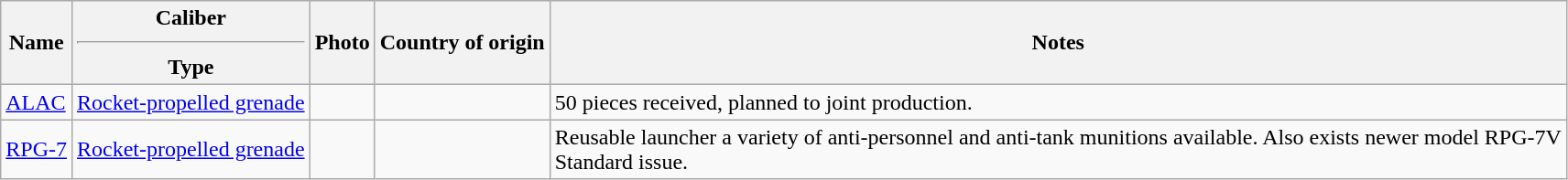<table class="wikitable">
<tr>
<th style="text-align:center;">Name</th>
<th style="text-align:center;">Caliber<hr>Type</th>
<th style="text-align:center;">Photo</th>
<th style="text-align:center;">Country of origin</th>
<th style="text-align:center;">Notes</th>
</tr>
<tr>
<td><a href='#'>ALAC</a></td>
<td><a href='#'>Rocket-propelled grenade</a></td>
<td></td>
<td></td>
<td>50 pieces received, planned to joint production.</td>
</tr>
<tr>
<td><a href='#'>RPG-7</a></td>
<td><a href='#'>Rocket-propelled grenade</a></td>
<td></td>
<td></td>
<td>Reusable launcher a variety of anti-personnel and anti-tank munitions available. Also exists newer model RPG-7V<br>Standard issue.</td>
</tr>
</table>
